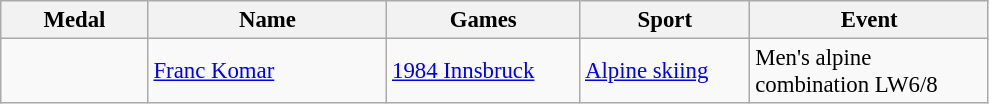<table class=wikitable style="font-size:95%">
<tr>
<th style="width:6em">Medal</th>
<th style="width:10em">Name</th>
<th style="width:8em">Games</th>
<th style="width:7em">Sport</th>
<th style="width:10em">Event</th>
</tr>
<tr>
<td></td>
<td><a href='#'>Franc Komar</a></td>
<td> <a href='#'>1984 Innsbruck</a></td>
<td><a href='#'>Alpine skiing</a></td>
<td>Men's alpine combination LW6/8</td>
</tr>
</table>
